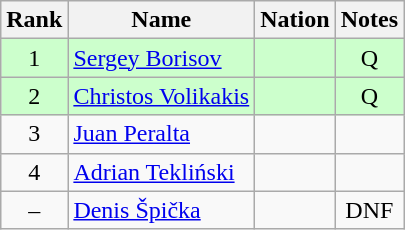<table class="wikitable sortable" style="text-align:center">
<tr>
<th>Rank</th>
<th>Name</th>
<th>Nation</th>
<th>Notes</th>
</tr>
<tr bgcolor=ccffcc>
<td>1</td>
<td align=left><a href='#'>Sergey Borisov</a></td>
<td align=left></td>
<td>Q</td>
</tr>
<tr bgcolor=ccffcc>
<td>2</td>
<td align=left><a href='#'>Christos Volikakis</a></td>
<td align=left></td>
<td>Q</td>
</tr>
<tr>
<td>3</td>
<td align=left><a href='#'>Juan Peralta</a></td>
<td align=left></td>
<td></td>
</tr>
<tr>
<td>4</td>
<td align=left><a href='#'>Adrian Tekliński</a></td>
<td align=left></td>
<td></td>
</tr>
<tr>
<td>–</td>
<td align=left><a href='#'>Denis Špička</a></td>
<td align=left></td>
<td>DNF</td>
</tr>
</table>
